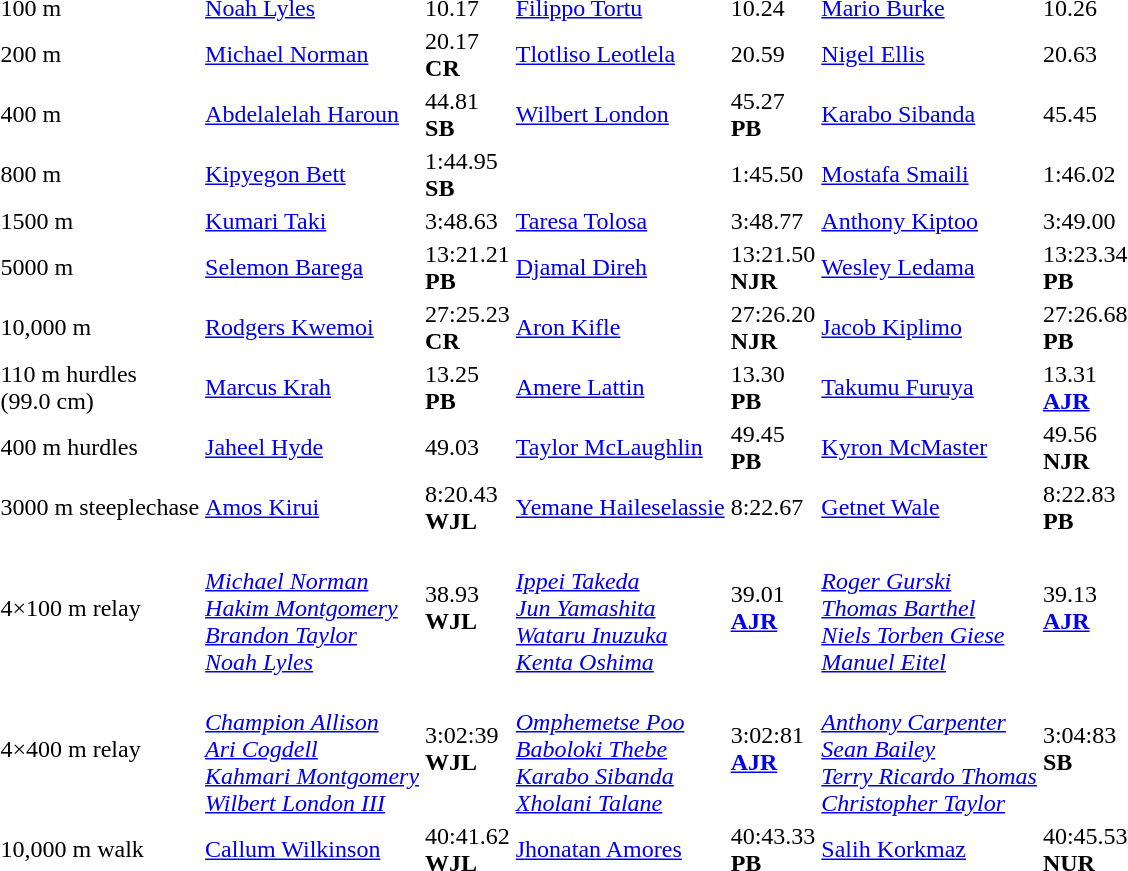<table>
<tr>
<td>100 m<br></td>
<td><a href='#'>Noah Lyles</a><br></td>
<td>10.17</td>
<td><a href='#'>Filippo Tortu</a><br></td>
<td>10.24</td>
<td><a href='#'>Mario Burke</a><br></td>
<td>10.26</td>
</tr>
<tr>
<td>200 m<br></td>
<td><a href='#'>Michael Norman</a><br></td>
<td>20.17 <br><strong>CR</strong></td>
<td><a href='#'>Tlotliso Leotlela</a><br></td>
<td>20.59</td>
<td><a href='#'>Nigel Ellis</a><br></td>
<td>20.63</td>
</tr>
<tr>
<td>400 m<br></td>
<td><a href='#'>Abdelalelah Haroun</a><br></td>
<td>44.81<br><strong>SB</strong></td>
<td><a href='#'>Wilbert London</a><br></td>
<td>45.27 <br><strong>PB</strong></td>
<td><a href='#'>Karabo Sibanda</a><br></td>
<td>45.45</td>
</tr>
<tr>
<td>800 m<br></td>
<td><a href='#'>Kipyegon Bett</a><br></td>
<td>1:44.95<br><strong>SB</strong></td>
<td><br></td>
<td>1:45.50</td>
<td><a href='#'>Mostafa Smaili</a><br></td>
<td>1:46.02</td>
</tr>
<tr>
<td>1500 m<br></td>
<td><a href='#'>Kumari Taki</a><br></td>
<td>3:48.63</td>
<td><a href='#'>Taresa Tolosa</a><br></td>
<td>3:48.77</td>
<td><a href='#'>Anthony Kiptoo</a><br></td>
<td>3:49.00</td>
</tr>
<tr>
<td>5000 m<br></td>
<td><a href='#'>Selemon Barega</a><br></td>
<td>13:21.21 <br><strong>PB</strong></td>
<td><a href='#'>Djamal Direh</a><br></td>
<td>13:21.50 <br><strong>NJR</strong></td>
<td><a href='#'>Wesley Ledama</a><br></td>
<td>13:23.34 <br><strong>PB</strong></td>
</tr>
<tr>
<td>10,000 m<br></td>
<td><a href='#'>Rodgers Kwemoi</a><br></td>
<td>27:25.23 <br><strong>CR</strong></td>
<td><a href='#'>Aron Kifle</a><br></td>
<td>27:26.20 <br><strong>NJR</strong></td>
<td><a href='#'>Jacob Kiplimo</a><br></td>
<td>27:26.68 <br><strong>PB</strong></td>
</tr>
<tr>
<td>110 m hurdles<br>(99.0 cm)<br></td>
<td><a href='#'>Marcus Krah</a><br></td>
<td>13.25 <br><strong>PB</strong></td>
<td><a href='#'>Amere Lattin</a><br></td>
<td>13.30 <br><strong>PB</strong></td>
<td><a href='#'>Takumu Furuya</a><br></td>
<td>13.31 <br> <strong><a href='#'>AJR</a></strong></td>
</tr>
<tr>
<td>400 m hurdles<br></td>
<td><a href='#'>Jaheel Hyde</a><br></td>
<td>49.03</td>
<td><a href='#'>Taylor McLaughlin</a><br></td>
<td>49.45 <br><strong>PB</strong></td>
<td><a href='#'>Kyron McMaster</a><br></td>
<td>49.56 <br> <strong>NJR</strong></td>
</tr>
<tr>
<td>3000 m steeplechase<br></td>
<td><a href='#'>Amos Kirui</a><br></td>
<td>8:20.43 <br><strong>WJL</strong></td>
<td><a href='#'>Yemane Haileselassie</a><br></td>
<td>8:22.67</td>
<td><a href='#'>Getnet Wale</a><br></td>
<td>8:22.83 <br> <strong>PB</strong></td>
</tr>
<tr>
<td>4×100 m relay<br></td>
<td><em><br><a href='#'>Michael Norman</a><br><a href='#'>Hakim Montgomery</a><br><a href='#'>Brandon Taylor</a><br><a href='#'>Noah Lyles</a></em></td>
<td>38.93 <br><strong>WJL</strong></td>
<td><em><br><a href='#'>Ippei Takeda</a><br><a href='#'>Jun Yamashita</a><br><a href='#'>Wataru Inuzuka</a><br><a href='#'>Kenta Oshima</a></em></td>
<td>39.01<br><strong><a href='#'>AJR</a></strong></td>
<td><em><br><a href='#'>Roger Gurski</a><br><a href='#'>Thomas Barthel</a><br><a href='#'>Niels Torben Giese</a><br><a href='#'>Manuel Eitel</a></em></td>
<td>39.13<br><strong><a href='#'>AJR</a></strong></td>
</tr>
<tr>
<td>4×400 m relay<br></td>
<td><em><br><a href='#'>Champion Allison</a><br><a href='#'>Ari Cogdell</a><br><a href='#'>Kahmari Montgomery</a><br><a href='#'>Wilbert London III</a></em></td>
<td>3:02:39 <br><strong>WJL</strong></td>
<td><em><br><a href='#'>Omphemetse Poo</a><br><a href='#'>Baboloki Thebe</a><br><a href='#'>Karabo Sibanda</a><br><a href='#'>Xholani Talane</a></em></td>
<td>3:02:81<br><strong><a href='#'>AJR</a></strong></td>
<td><em><br><a href='#'>Anthony Carpenter</a><br><a href='#'>Sean Bailey</a><br><a href='#'>Terry Ricardo Thomas</a><br><a href='#'>Christopher Taylor</a></em></td>
<td>3:04:83 <br> <strong>SB</strong></td>
</tr>
<tr>
<td>10,000 m walk<br></td>
<td><a href='#'>Callum Wilkinson</a><br></td>
<td>40:41.62<br><strong>WJL</strong></td>
<td><a href='#'>Jhonatan Amores</a><br></td>
<td>40:43.33 <br><strong>PB</strong></td>
<td><a href='#'>Salih Korkmaz</a><br></td>
<td>40:45.53<br><strong>NUR</strong></td>
</tr>
</table>
